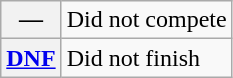<table class="wikitable">
<tr>
<th scope="row">—</th>
<td>Did not compete</td>
</tr>
<tr>
<th scope="row"><a href='#'>DNF</a></th>
<td>Did not finish</td>
</tr>
</table>
